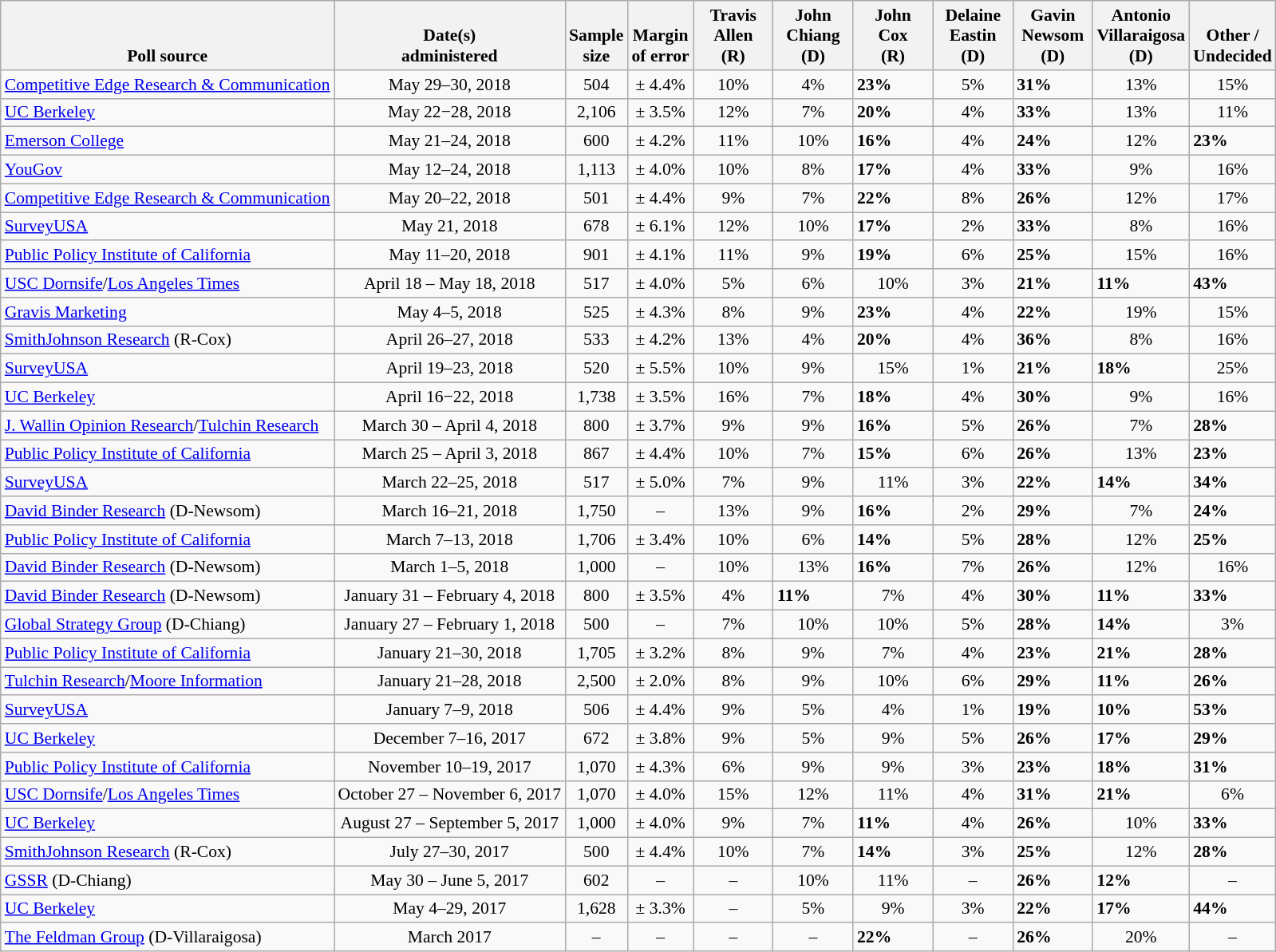<table class="wikitable" style="font-size:90%">
<tr valign=bottom>
<th>Poll source</th>
<th>Date(s)<br>administered</th>
<th>Sample<br>size</th>
<th>Margin<br>of error</th>
<th style="width:60px">Travis<br>Allen<br>(R)</th>
<th style="width:60px">John<br>Chiang<br>(D)</th>
<th style="width:60px">John<br>Cox<br>(R)</th>
<th style="width:60px">Delaine<br>Eastin<br>(D)</th>
<th style="width:60px">Gavin<br>Newsom<br>(D)</th>
<th style="width:60px">Antonio<br>Villaraigosa<br>(D)</th>
<th>Other /<br>Undecided</th>
</tr>
<tr>
<td><a href='#'>Competitive Edge Research & Communication</a></td>
<td align=center>May 29–30, 2018</td>
<td align=center>504</td>
<td align=center>± 4.4%</td>
<td align=center>10%</td>
<td align=center>4%</td>
<td><strong>23%</strong></td>
<td align=center>5%</td>
<td><strong>31%</strong></td>
<td align=center>13%</td>
<td align=center>15%</td>
</tr>
<tr>
<td><a href='#'>UC Berkeley</a></td>
<td align=center>May 22−28, 2018</td>
<td align=center>2,106</td>
<td align=center>± 3.5%</td>
<td align=center>12%</td>
<td align=center>7%</td>
<td><strong>20%</strong></td>
<td align=center>4%</td>
<td><strong>33%</strong></td>
<td align=center>13%</td>
<td align=center>11%</td>
</tr>
<tr>
<td><a href='#'>Emerson College</a></td>
<td align=center>May 21–24, 2018</td>
<td align=center>600</td>
<td align=center>± 4.2%</td>
<td align=center>11%</td>
<td align=center>10%</td>
<td><strong>16%</strong></td>
<td align=center>4%</td>
<td><strong>24%</strong></td>
<td align=center>12%</td>
<td><strong>23%</strong></td>
</tr>
<tr>
<td><a href='#'>YouGov</a></td>
<td align=center>May 12–24, 2018</td>
<td align=center>1,113</td>
<td align=center>± 4.0%</td>
<td align=center>10%</td>
<td align=center>8%</td>
<td><strong>17%</strong></td>
<td align=center>4%</td>
<td><strong>33%</strong></td>
<td align=center>9%</td>
<td align=center>16%</td>
</tr>
<tr>
<td><a href='#'>Competitive Edge Research & Communication</a></td>
<td align=center>May 20–22, 2018</td>
<td align=center>501</td>
<td align=center>± 4.4%</td>
<td align=center>9%</td>
<td align=center>7%</td>
<td><strong>22%</strong></td>
<td align=center>8%</td>
<td><strong>26%</strong></td>
<td align=center>12%</td>
<td align=center>17%</td>
</tr>
<tr>
<td><a href='#'>SurveyUSA</a></td>
<td align=center>May 21, 2018</td>
<td align=center>678</td>
<td align=center>± 6.1%</td>
<td align=center>12%</td>
<td align=center>10%</td>
<td><strong>17%</strong></td>
<td align=center>2%</td>
<td><strong>33%</strong></td>
<td align=center>8%</td>
<td align=center>16%</td>
</tr>
<tr>
<td><a href='#'>Public Policy Institute of California</a></td>
<td align=center>May 11–20, 2018</td>
<td align=center>901</td>
<td align=center>± 4.1%</td>
<td align=center>11%</td>
<td align=center>9%</td>
<td><strong>19%</strong></td>
<td align=center>6%</td>
<td><strong>25%</strong></td>
<td align=center>15%</td>
<td align=center>16%</td>
</tr>
<tr>
<td><a href='#'>USC Dornsife</a>/<a href='#'>Los Angeles Times</a></td>
<td align=center>April 18 – May 18, 2018</td>
<td align=center>517</td>
<td align=center>± 4.0%</td>
<td align=center>5%</td>
<td align=center>6%</td>
<td align=center>10%</td>
<td align=center>3%</td>
<td><strong>21%</strong></td>
<td><strong>11%</strong></td>
<td><strong>43%</strong></td>
</tr>
<tr>
<td><a href='#'>Gravis Marketing</a></td>
<td align=center>May 4–5, 2018</td>
<td align=center>525</td>
<td align=center>± 4.3%</td>
<td align=center>8%</td>
<td align=center>9%</td>
<td><strong>23%</strong></td>
<td align=center>4%</td>
<td><strong>22%</strong></td>
<td align=center>19%</td>
<td align=center>15%</td>
</tr>
<tr>
<td><a href='#'>SmithJohnson Research</a> (R-Cox)</td>
<td align=center>April 26–27, 2018</td>
<td align=center>533</td>
<td align=center>± 4.2%</td>
<td align=center>13%</td>
<td align=center>4%</td>
<td><strong>20%</strong></td>
<td align=center>4%</td>
<td><strong>36%</strong></td>
<td align=center>8%</td>
<td align=center>16%</td>
</tr>
<tr>
<td><a href='#'>SurveyUSA</a></td>
<td align=center>April 19–23, 2018</td>
<td align=center>520</td>
<td align=center>± 5.5%</td>
<td align=center>10%</td>
<td align=center>9%</td>
<td align=center>15%</td>
<td align=center>1%</td>
<td><strong>21%</strong></td>
<td><strong>18%</strong></td>
<td align=center>25%</td>
</tr>
<tr>
<td><a href='#'>UC Berkeley</a></td>
<td align=center>April 16−22, 2018</td>
<td align=center>1,738</td>
<td align=center>± 3.5%</td>
<td align=center>16%</td>
<td align=center>7%</td>
<td><strong>18%</strong></td>
<td align=center>4%</td>
<td><strong>30%</strong></td>
<td align=center>9%</td>
<td align=center>16%</td>
</tr>
<tr>
<td><a href='#'>J. Wallin Opinion Research</a>/<a href='#'>Tulchin Research</a></td>
<td align=center>March 30 – April 4, 2018</td>
<td align=center>800</td>
<td align=center>± 3.7%</td>
<td align=center>9%</td>
<td align=center>9%</td>
<td><strong>16%</strong></td>
<td align=center>5%</td>
<td><strong>26%</strong></td>
<td align=center>7%</td>
<td><strong>28%</strong></td>
</tr>
<tr>
<td><a href='#'>Public Policy Institute of California</a></td>
<td align=center>March 25 – April 3, 2018</td>
<td align=center>867</td>
<td align=center>± 4.4%</td>
<td align=center>10%</td>
<td align=center>7%</td>
<td><strong>15%</strong></td>
<td align=center>6%</td>
<td><strong>26%</strong></td>
<td align=center>13%</td>
<td><strong>23%</strong></td>
</tr>
<tr>
<td><a href='#'>SurveyUSA</a></td>
<td align=center>March 22–25, 2018</td>
<td align=center>517</td>
<td align=center>± 5.0%</td>
<td align=center>7%</td>
<td align=center>9%</td>
<td align=center>11%</td>
<td align=center>3%</td>
<td><strong>22%</strong></td>
<td><strong>14%</strong></td>
<td><strong>34%</strong></td>
</tr>
<tr>
<td><a href='#'>David Binder Research</a> (D-Newsom)</td>
<td align=center>March 16–21, 2018</td>
<td align=center>1,750</td>
<td align=center>–</td>
<td align=center>13%</td>
<td align=center>9%</td>
<td><strong>16%</strong></td>
<td align=center>2%</td>
<td><strong>29%</strong></td>
<td align=center>7%</td>
<td><strong>24%</strong></td>
</tr>
<tr>
<td><a href='#'>Public Policy Institute of California</a></td>
<td align=center>March 7–13, 2018</td>
<td align=center>1,706</td>
<td align=center>± 3.4%</td>
<td align=center>10%</td>
<td align=center>6%</td>
<td><strong>14%</strong></td>
<td align=center>5%</td>
<td><strong>28%</strong></td>
<td align=center>12%</td>
<td><strong>25%</strong></td>
</tr>
<tr>
<td><a href='#'>David Binder Research</a> (D-Newsom)</td>
<td align=center>March 1–5, 2018</td>
<td align=center>1,000</td>
<td align=center>–</td>
<td align=center>10%</td>
<td align=center>13%</td>
<td><strong>16%</strong></td>
<td align=center>7%</td>
<td><strong>26%</strong></td>
<td align=center>12%</td>
<td align=center>16%</td>
</tr>
<tr>
<td><a href='#'>David Binder Research</a> (D-Newsom)</td>
<td align=center>January 31 – February 4, 2018</td>
<td align=center>800</td>
<td align=center>± 3.5%</td>
<td align=center>4%</td>
<td><strong>11%</strong></td>
<td align=center>7%</td>
<td align=center>4%</td>
<td><strong>30%</strong></td>
<td><strong>11%</strong></td>
<td><strong>33%</strong></td>
</tr>
<tr>
<td><a href='#'>Global Strategy Group</a> (D-Chiang)</td>
<td align=center>January 27 – February 1, 2018</td>
<td align=center>500</td>
<td align=center>–</td>
<td align=center>7%</td>
<td align=center>10%</td>
<td align=center>10%</td>
<td align=center>5%</td>
<td><strong>28%</strong></td>
<td><strong>14%</strong></td>
<td align=center>3%</td>
</tr>
<tr>
<td><a href='#'>Public Policy Institute of California</a></td>
<td align=center>January 21–30, 2018</td>
<td align=center>1,705</td>
<td align=center>± 3.2%</td>
<td align=center>8%</td>
<td align=center>9%</td>
<td align=center>7%</td>
<td align=center>4%</td>
<td><strong>23%</strong></td>
<td><strong>21%</strong></td>
<td><strong>28%</strong></td>
</tr>
<tr>
<td><a href='#'>Tulchin Research</a>/<a href='#'>Moore Information</a></td>
<td align=center>January 21–28, 2018</td>
<td align=center>2,500</td>
<td align=center>± 2.0%</td>
<td align=center>8%</td>
<td align=center>9%</td>
<td align=center>10%</td>
<td align=center>6%</td>
<td><strong>29%</strong></td>
<td><strong>11%</strong></td>
<td><strong>26%</strong></td>
</tr>
<tr>
<td><a href='#'>SurveyUSA</a></td>
<td align=center>January 7–9, 2018</td>
<td align=center>506</td>
<td align=center>± 4.4%</td>
<td align=center>9%</td>
<td align=center>5%</td>
<td align=center>4%</td>
<td align=center>1%</td>
<td><strong>19%</strong></td>
<td><strong>10%</strong></td>
<td><strong>53%</strong></td>
</tr>
<tr>
<td><a href='#'>UC Berkeley</a></td>
<td align=center>December 7–16, 2017</td>
<td align=center>672</td>
<td align=center>± 3.8%</td>
<td align=center>9%</td>
<td align=center>5%</td>
<td align=center>9%</td>
<td align=center>5%</td>
<td><strong>26%</strong></td>
<td><strong>17%</strong></td>
<td><strong>29%</strong></td>
</tr>
<tr>
<td><a href='#'>Public Policy Institute of California</a></td>
<td align=center>November 10–19, 2017</td>
<td align=center>1,070</td>
<td align=center>± 4.3%</td>
<td align=center>6%</td>
<td align=center>9%</td>
<td align=center>9%</td>
<td align=center>3%</td>
<td><strong>23%</strong></td>
<td><strong>18%</strong></td>
<td><strong>31%</strong></td>
</tr>
<tr>
<td><a href='#'>USC Dornsife</a>/<a href='#'>Los Angeles Times</a></td>
<td align=center>October 27 – November 6, 2017</td>
<td align=center>1,070</td>
<td align=center>± 4.0%</td>
<td align=center>15%</td>
<td align=center>12%</td>
<td align=center>11%</td>
<td align=center>4%</td>
<td><strong>31%</strong></td>
<td><strong>21%</strong></td>
<td align=center>6%</td>
</tr>
<tr>
<td><a href='#'>UC Berkeley</a></td>
<td align=center>August 27 – September 5, 2017</td>
<td align=center>1,000</td>
<td align=center>± 4.0%</td>
<td align=center>9%</td>
<td align=center>7%</td>
<td><strong>11%</strong></td>
<td align=center>4%</td>
<td><strong>26%</strong></td>
<td align=center>10%</td>
<td><strong>33%</strong></td>
</tr>
<tr>
<td><a href='#'>SmithJohnson Research</a> (R-Cox)</td>
<td align=center>July 27–30, 2017</td>
<td align=center>500</td>
<td align=center>± 4.4%</td>
<td align=center>10%</td>
<td align=center>7%</td>
<td><strong>14%</strong></td>
<td align=center>3%</td>
<td><strong>25%</strong></td>
<td align=center>12%</td>
<td><strong>28%</strong></td>
</tr>
<tr>
<td><a href='#'>GSSR</a> (D-Chiang)</td>
<td align=center>May 30 – June 5, 2017</td>
<td align=center>602</td>
<td align=center>–</td>
<td align=center>–</td>
<td align=center>10%</td>
<td align=center>11%</td>
<td align=center>–</td>
<td><strong>26%</strong></td>
<td><strong>12%</strong></td>
<td align=center>–</td>
</tr>
<tr>
<td><a href='#'>UC Berkeley</a></td>
<td align=center>May 4–29, 2017</td>
<td align=center>1,628</td>
<td align=center>± 3.3%</td>
<td align=center>–</td>
<td align=center>5%</td>
<td align=center>9%</td>
<td align=center>3%</td>
<td><strong>22%</strong></td>
<td><strong>17%</strong></td>
<td><strong>44%</strong></td>
</tr>
<tr>
<td><a href='#'>The Feldman Group</a> (D-Villaraigosa)</td>
<td align=center>March 2017</td>
<td align=center>–</td>
<td align=center>–</td>
<td align=center>–</td>
<td align=center>–</td>
<td><strong>22%</strong></td>
<td align=center>–</td>
<td><strong>26%</strong></td>
<td align=center>20%</td>
<td align=center>–</td>
</tr>
</table>
